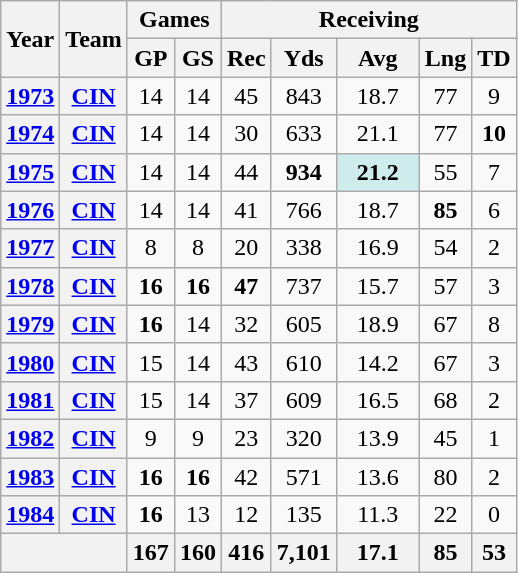<table class="wikitable" style="text-align:center">
<tr>
<th rowspan="2">Year</th>
<th rowspan="2">Team</th>
<th colspan="2">Games</th>
<th colspan="5">Receiving</th>
</tr>
<tr>
<th>GP</th>
<th>GS</th>
<th>Rec</th>
<th>Yds</th>
<th>Avg</th>
<th>Lng</th>
<th>TD</th>
</tr>
<tr>
<th><a href='#'>1973</a></th>
<th><a href='#'>CIN</a></th>
<td>14</td>
<td>14</td>
<td>45</td>
<td>843</td>
<td>18.7</td>
<td>77</td>
<td>9</td>
</tr>
<tr>
<th><a href='#'>1974</a></th>
<th><a href='#'>CIN</a></th>
<td>14</td>
<td>14</td>
<td>30</td>
<td>633</td>
<td>21.1</td>
<td>77</td>
<td><strong>10</strong></td>
</tr>
<tr>
<th><a href='#'>1975</a></th>
<th><a href='#'>CIN</a></th>
<td>14</td>
<td>14</td>
<td>44</td>
<td><strong>934</strong></td>
<td style="background:#cfecec; width:3em;"><strong>21.2</strong></td>
<td>55</td>
<td>7</td>
</tr>
<tr>
<th><a href='#'>1976</a></th>
<th><a href='#'>CIN</a></th>
<td>14</td>
<td>14</td>
<td>41</td>
<td>766</td>
<td>18.7</td>
<td><strong>85</strong></td>
<td>6</td>
</tr>
<tr>
<th><a href='#'>1977</a></th>
<th><a href='#'>CIN</a></th>
<td>8</td>
<td>8</td>
<td>20</td>
<td>338</td>
<td>16.9</td>
<td>54</td>
<td>2</td>
</tr>
<tr>
<th><a href='#'>1978</a></th>
<th><a href='#'>CIN</a></th>
<td><strong>16</strong></td>
<td><strong>16</strong></td>
<td><strong>47</strong></td>
<td>737</td>
<td>15.7</td>
<td>57</td>
<td>3</td>
</tr>
<tr>
<th><a href='#'>1979</a></th>
<th><a href='#'>CIN</a></th>
<td><strong>16</strong></td>
<td>14</td>
<td>32</td>
<td>605</td>
<td>18.9</td>
<td>67</td>
<td>8</td>
</tr>
<tr>
<th><a href='#'>1980</a></th>
<th><a href='#'>CIN</a></th>
<td>15</td>
<td>14</td>
<td>43</td>
<td>610</td>
<td>14.2</td>
<td>67</td>
<td>3</td>
</tr>
<tr>
<th><a href='#'>1981</a></th>
<th><a href='#'>CIN</a></th>
<td>15</td>
<td>14</td>
<td>37</td>
<td>609</td>
<td>16.5</td>
<td>68</td>
<td>2</td>
</tr>
<tr>
<th><a href='#'>1982</a></th>
<th><a href='#'>CIN</a></th>
<td>9</td>
<td>9</td>
<td>23</td>
<td>320</td>
<td>13.9</td>
<td>45</td>
<td>1</td>
</tr>
<tr>
<th><a href='#'>1983</a></th>
<th><a href='#'>CIN</a></th>
<td><strong>16</strong></td>
<td><strong>16</strong></td>
<td>42</td>
<td>571</td>
<td>13.6</td>
<td>80</td>
<td>2</td>
</tr>
<tr>
<th><a href='#'>1984</a></th>
<th><a href='#'>CIN</a></th>
<td><strong>16</strong></td>
<td>13</td>
<td>12</td>
<td>135</td>
<td>11.3</td>
<td>22</td>
<td>0</td>
</tr>
<tr>
<th colspan="2"></th>
<th>167</th>
<th>160</th>
<th>416</th>
<th>7,101</th>
<th>17.1</th>
<th>85</th>
<th>53</th>
</tr>
</table>
